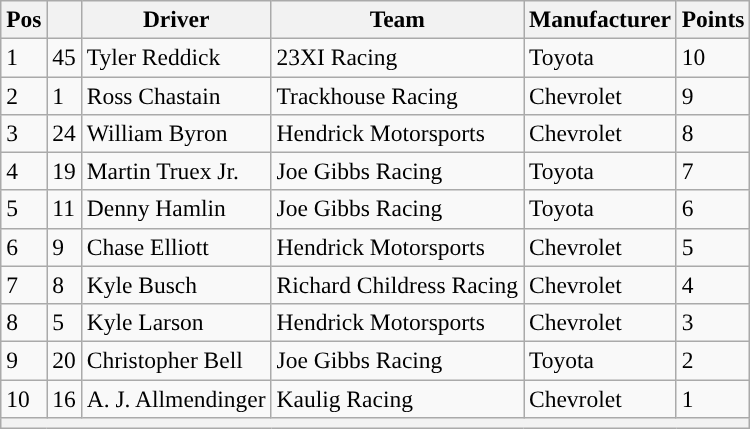<table class="wikitable" style="font-size:98%">
<tr>
<th>Pos</th>
<th></th>
<th>Driver</th>
<th>Team</th>
<th>Manufacturer</th>
<th>Points</th>
</tr>
<tr>
<td>1</td>
<td>45</td>
<td>Tyler Reddick</td>
<td>23XI Racing</td>
<td>Toyota</td>
<td>10</td>
</tr>
<tr>
<td>2</td>
<td>1</td>
<td>Ross Chastain</td>
<td>Trackhouse Racing</td>
<td>Chevrolet</td>
<td>9</td>
</tr>
<tr>
<td>3</td>
<td>24</td>
<td>William Byron</td>
<td>Hendrick Motorsports</td>
<td>Chevrolet</td>
<td>8</td>
</tr>
<tr>
<td>4</td>
<td>19</td>
<td>Martin Truex Jr.</td>
<td>Joe Gibbs Racing</td>
<td>Toyota</td>
<td>7</td>
</tr>
<tr>
<td>5</td>
<td>11</td>
<td>Denny Hamlin</td>
<td>Joe Gibbs Racing</td>
<td>Toyota</td>
<td>6</td>
</tr>
<tr>
<td>6</td>
<td>9</td>
<td>Chase Elliott</td>
<td>Hendrick Motorsports</td>
<td>Chevrolet</td>
<td>5</td>
</tr>
<tr>
<td>7</td>
<td>8</td>
<td>Kyle Busch</td>
<td>Richard Childress Racing</td>
<td>Chevrolet</td>
<td>4</td>
</tr>
<tr>
<td>8</td>
<td>5</td>
<td>Kyle Larson</td>
<td>Hendrick Motorsports</td>
<td>Chevrolet</td>
<td>3</td>
</tr>
<tr>
<td>9</td>
<td>20</td>
<td>Christopher Bell</td>
<td>Joe Gibbs Racing</td>
<td>Toyota</td>
<td>2</td>
</tr>
<tr>
<td>10</td>
<td>16</td>
<td>A. J. Allmendinger</td>
<td>Kaulig Racing</td>
<td>Chevrolet</td>
<td>1</td>
</tr>
<tr>
<th colspan="6"></th>
</tr>
</table>
